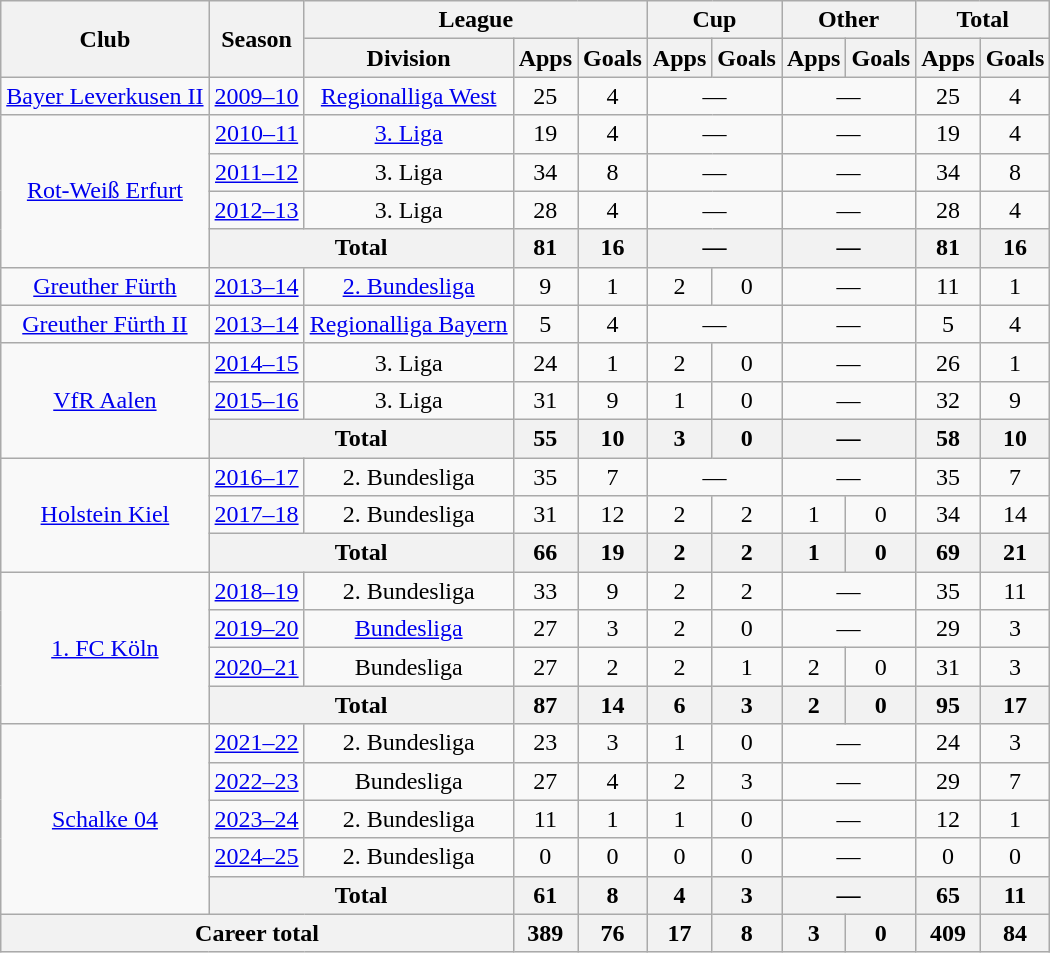<table class="wikitable nowrap" style="text-align: center">
<tr>
<th rowspan="2">Club</th>
<th rowspan="2">Season</th>
<th colspan="3">League</th>
<th colspan="2">Cup</th>
<th colspan="2">Other</th>
<th colspan="2">Total</th>
</tr>
<tr>
<th>Division</th>
<th>Apps</th>
<th>Goals</th>
<th>Apps</th>
<th>Goals</th>
<th>Apps</th>
<th>Goals</th>
<th>Apps</th>
<th>Goals</th>
</tr>
<tr>
<td><a href='#'>Bayer Leverkusen II</a></td>
<td><a href='#'>2009–10</a></td>
<td><a href='#'>Regionalliga West</a></td>
<td>25</td>
<td>4</td>
<td colspan="2">—</td>
<td colspan="2">—</td>
<td>25</td>
<td>4</td>
</tr>
<tr>
<td rowspan="4"><a href='#'>Rot-Weiß Erfurt</a></td>
<td><a href='#'>2010–11</a></td>
<td><a href='#'>3. Liga</a></td>
<td>19</td>
<td>4</td>
<td colspan="2">—</td>
<td colspan="2">—</td>
<td>19</td>
<td>4</td>
</tr>
<tr>
<td><a href='#'>2011–12</a></td>
<td>3. Liga</td>
<td>34</td>
<td>8</td>
<td colspan="2">—</td>
<td colspan="2">—</td>
<td>34</td>
<td>8</td>
</tr>
<tr>
<td><a href='#'>2012–13</a></td>
<td>3. Liga</td>
<td>28</td>
<td>4</td>
<td colspan="2">—</td>
<td colspan="2">—</td>
<td>28</td>
<td>4</td>
</tr>
<tr>
<th colspan="2">Total</th>
<th>81</th>
<th>16</th>
<th colspan="2">—</th>
<th colspan="2">—</th>
<th>81</th>
<th>16</th>
</tr>
<tr>
<td><a href='#'>Greuther Fürth</a></td>
<td><a href='#'>2013–14</a></td>
<td><a href='#'>2. Bundesliga</a></td>
<td>9</td>
<td>1</td>
<td>2</td>
<td>0</td>
<td colspan="2">—</td>
<td>11</td>
<td>1</td>
</tr>
<tr>
<td><a href='#'>Greuther Fürth II</a></td>
<td><a href='#'>2013–14</a></td>
<td><a href='#'>Regionalliga Bayern</a></td>
<td>5</td>
<td>4</td>
<td colspan="2">—</td>
<td colspan="2">—</td>
<td>5</td>
<td>4</td>
</tr>
<tr>
<td rowspan="3"><a href='#'>VfR Aalen</a></td>
<td><a href='#'>2014–15</a></td>
<td>3. Liga</td>
<td>24</td>
<td>1</td>
<td>2</td>
<td>0</td>
<td colspan="2">—</td>
<td>26</td>
<td>1</td>
</tr>
<tr>
<td><a href='#'>2015–16</a></td>
<td>3. Liga</td>
<td>31</td>
<td>9</td>
<td>1</td>
<td>0</td>
<td colspan="2">—</td>
<td>32</td>
<td>9</td>
</tr>
<tr>
<th colspan="2">Total</th>
<th>55</th>
<th>10</th>
<th>3</th>
<th>0</th>
<th colspan="2">—</th>
<th>58</th>
<th>10</th>
</tr>
<tr>
<td rowspan="3"><a href='#'>Holstein Kiel</a></td>
<td><a href='#'>2016–17</a></td>
<td>2. Bundesliga</td>
<td>35</td>
<td>7</td>
<td colspan="2">—</td>
<td colspan="2">—</td>
<td>35</td>
<td>7</td>
</tr>
<tr>
<td><a href='#'>2017–18</a></td>
<td>2. Bundesliga</td>
<td>31</td>
<td>12</td>
<td>2</td>
<td>2</td>
<td>1</td>
<td>0</td>
<td>34</td>
<td>14</td>
</tr>
<tr>
<th colspan="2">Total</th>
<th>66</th>
<th>19</th>
<th>2</th>
<th>2</th>
<th>1</th>
<th>0</th>
<th>69</th>
<th>21</th>
</tr>
<tr>
<td rowspan="4"><a href='#'>1. FC Köln</a></td>
<td><a href='#'>2018–19</a></td>
<td>2. Bundesliga</td>
<td>33</td>
<td>9</td>
<td>2</td>
<td>2</td>
<td colspan="2">—</td>
<td>35</td>
<td>11</td>
</tr>
<tr>
<td><a href='#'>2019–20</a></td>
<td><a href='#'>Bundesliga</a></td>
<td>27</td>
<td>3</td>
<td>2</td>
<td>0</td>
<td colspan="2">—</td>
<td>29</td>
<td>3</td>
</tr>
<tr>
<td><a href='#'>2020–21</a></td>
<td>Bundesliga</td>
<td>27</td>
<td>2</td>
<td>2</td>
<td>1</td>
<td>2</td>
<td>0</td>
<td>31</td>
<td>3</td>
</tr>
<tr>
<th colspan="2">Total</th>
<th>87</th>
<th>14</th>
<th>6</th>
<th>3</th>
<th>2</th>
<th>0</th>
<th>95</th>
<th>17</th>
</tr>
<tr>
<td rowspan="5"><a href='#'>Schalke 04</a></td>
<td><a href='#'>2021–22</a></td>
<td>2. Bundesliga</td>
<td>23</td>
<td>3</td>
<td>1</td>
<td>0</td>
<td colspan="2">—</td>
<td>24</td>
<td>3</td>
</tr>
<tr>
<td><a href='#'>2022–23</a></td>
<td>Bundesliga</td>
<td>27</td>
<td>4</td>
<td>2</td>
<td>3</td>
<td colspan="2">—</td>
<td>29</td>
<td>7</td>
</tr>
<tr>
<td><a href='#'>2023–24</a></td>
<td>2. Bundesliga</td>
<td>11</td>
<td>1</td>
<td>1</td>
<td>0</td>
<td colspan="2">—</td>
<td>12</td>
<td>1</td>
</tr>
<tr>
<td><a href='#'>2024–25</a></td>
<td>2. Bundesliga</td>
<td>0</td>
<td>0</td>
<td>0</td>
<td>0</td>
<td colspan="2">—</td>
<td>0</td>
<td>0</td>
</tr>
<tr>
<th colspan="2">Total</th>
<th>61</th>
<th>8</th>
<th>4</th>
<th>3</th>
<th colspan="2">—</th>
<th>65</th>
<th>11</th>
</tr>
<tr>
<th colspan="3">Career total</th>
<th>389</th>
<th>76</th>
<th>17</th>
<th>8</th>
<th>3</th>
<th>0</th>
<th>409</th>
<th>84</th>
</tr>
</table>
